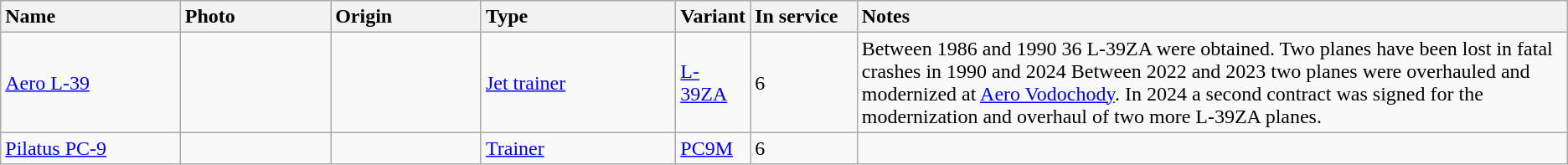<table class="wikitable sortable">
<tr>
<th style="text-align: left; width:12%;">Name</th>
<th style="text-align: left; width:10%;">Photo</th>
<th style="text-align: left; width:10%;">Origin</th>
<th style="text-align: left; width:13%;">Type</th>
<th>Variant</th>
<th style="text-align: left; width:7%;">In service</th>
<th style="text-align: left; width:50%;">Notes</th>
</tr>
<tr>
<td><a href='#'>Aero L-39</a></td>
<td></td>
<td></td>
<td><a href='#'>Jet trainer</a></td>
<td><a href='#'>L-39ZA</a></td>
<td>6</td>
<td>Between 1986 and 1990 36 L-39ZA were obtained. Two planes have been lost in fatal crashes in 1990 and 2024 Between 2022 and 2023 two planes were overhauled and modernized at <a href='#'>Aero Vodochody</a>. In 2024 a second contract was signed for the modernization and overhaul of two more L-39ZA planes.</td>
</tr>
<tr>
<td><a href='#'>Pilatus PC-9</a></td>
<td></td>
<td></td>
<td><a href='#'>Trainer</a></td>
<td><a href='#'>PC9M</a></td>
<td>6</td>
<td></td>
</tr>
</table>
